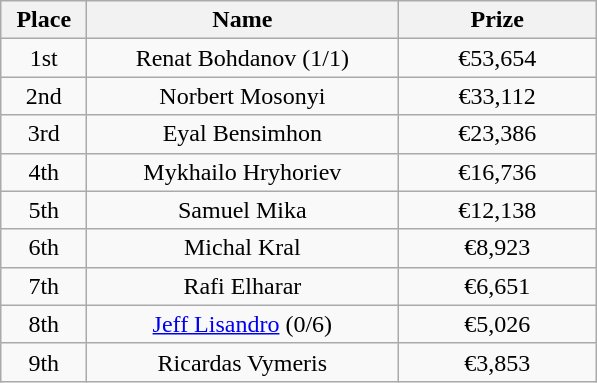<table class="wikitable">
<tr>
<th width="50">Place</th>
<th width="200">Name</th>
<th width="125">Prize</th>
</tr>
<tr>
<td align = "center">1st</td>
<td align = "center">Renat Bohdanov (1/1)</td>
<td align = "center">€53,654</td>
</tr>
<tr>
<td align = "center">2nd</td>
<td align = "center">Norbert Mosonyi</td>
<td align = "center">€33,112</td>
</tr>
<tr>
<td align = "center">3rd</td>
<td align = "center">Eyal Bensimhon</td>
<td align = "center">€23,386</td>
</tr>
<tr>
<td align = "center">4th</td>
<td align = "center">Mykhailo Hryhoriev</td>
<td align = "center">€16,736</td>
</tr>
<tr>
<td align = "center">5th</td>
<td align = "center">Samuel Mika</td>
<td align = "center">€12,138</td>
</tr>
<tr>
<td align = "center">6th</td>
<td align = "center">Michal Kral</td>
<td align = "center">€8,923</td>
</tr>
<tr>
<td align = "center">7th</td>
<td align = "center">Rafi Elharar</td>
<td align = "center">€6,651</td>
</tr>
<tr>
<td align = "center">8th</td>
<td align = "center"><a href='#'>Jeff Lisandro</a> (0/6)</td>
<td align = "center">€5,026</td>
</tr>
<tr>
<td align = "center">9th</td>
<td align = "center">Ricardas Vymeris</td>
<td align = "center">€3,853</td>
</tr>
</table>
